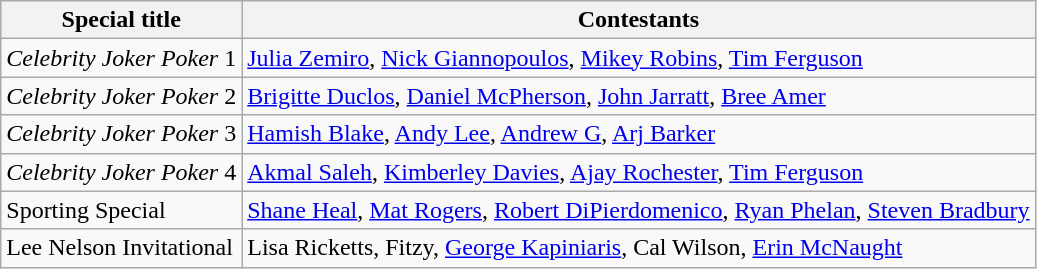<table class="wikitable">
<tr>
<th>Special title</th>
<th>Contestants</th>
</tr>
<tr>
<td><em>Celebrity Joker Poker</em> 1</td>
<td><a href='#'>Julia Zemiro</a>, <a href='#'>Nick Giannopoulos</a>, <a href='#'>Mikey Robins</a>, <a href='#'>Tim Ferguson</a></td>
</tr>
<tr>
<td><em>Celebrity Joker Poker</em> 2</td>
<td><a href='#'>Brigitte Duclos</a>, <a href='#'>Daniel McPherson</a>, <a href='#'>John Jarratt</a>, <a href='#'>Bree Amer</a></td>
</tr>
<tr>
<td><em>Celebrity Joker Poker</em> 3</td>
<td><a href='#'>Hamish Blake</a>, <a href='#'>Andy Lee</a>, <a href='#'>Andrew G</a>, <a href='#'>Arj Barker</a></td>
</tr>
<tr>
<td><em>Celebrity Joker Poker</em> 4</td>
<td><a href='#'>Akmal Saleh</a>, <a href='#'>Kimberley Davies</a>, <a href='#'>Ajay Rochester</a>, <a href='#'>Tim Ferguson</a></td>
</tr>
<tr>
<td>Sporting Special</td>
<td><a href='#'>Shane Heal</a>, <a href='#'>Mat Rogers</a>, <a href='#'>Robert DiPierdomenico</a>, <a href='#'>Ryan Phelan</a>, <a href='#'>Steven Bradbury</a></td>
</tr>
<tr>
<td>Lee Nelson Invitational</td>
<td>Lisa Ricketts, Fitzy, <a href='#'>George Kapiniaris</a>, Cal Wilson, <a href='#'>Erin McNaught</a></td>
</tr>
</table>
